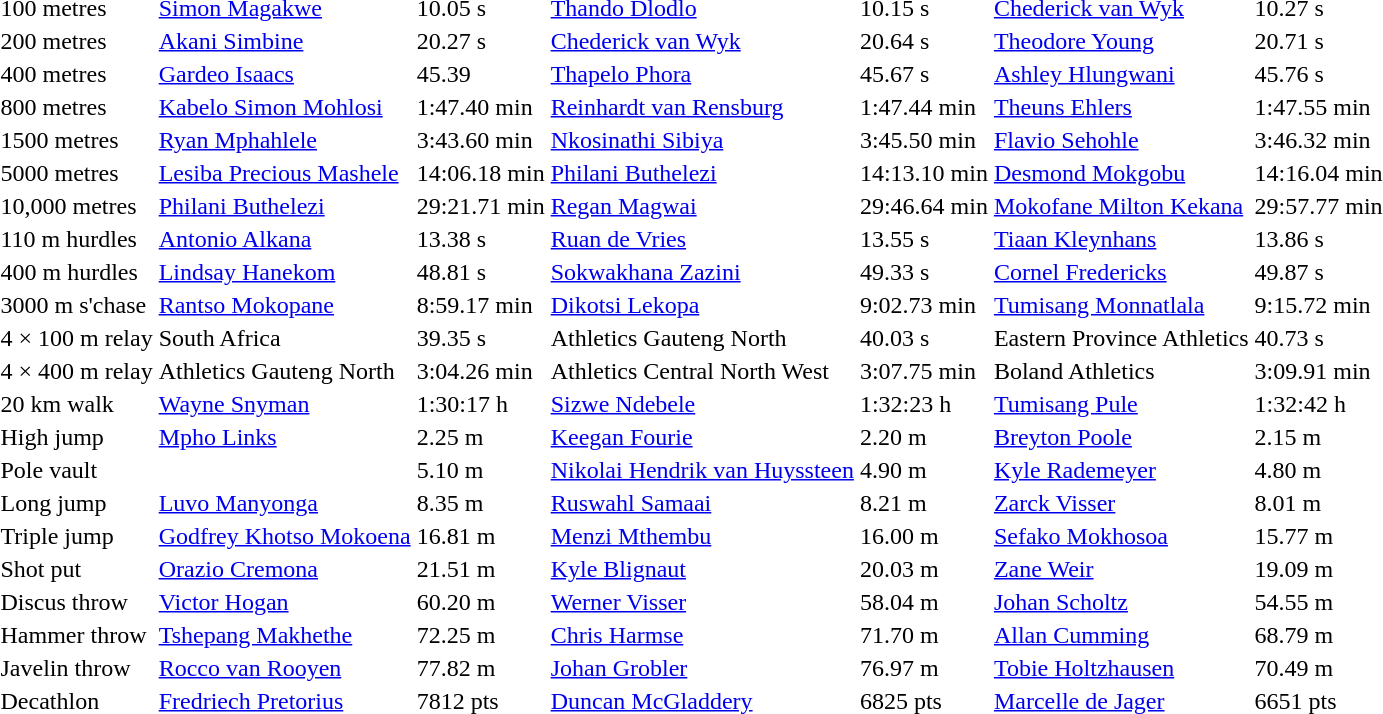<table>
<tr>
<td>100 metres</td>
<td><a href='#'>Simon Magakwe</a></td>
<td>10.05 s</td>
<td><a href='#'>Thando Dlodlo</a></td>
<td>10.15 s</td>
<td><a href='#'>Chederick van Wyk</a></td>
<td>10.27 s</td>
</tr>
<tr>
<td>200 metres</td>
<td><a href='#'>Akani Simbine</a></td>
<td>20.27 s</td>
<td><a href='#'>Chederick van Wyk</a></td>
<td>20.64 s</td>
<td><a href='#'>Theodore Young</a></td>
<td>20.71 s</td>
</tr>
<tr>
<td>400 metres</td>
<td><a href='#'>Gardeo Isaacs</a></td>
<td>45.39</td>
<td><a href='#'>Thapelo Phora</a></td>
<td>45.67 s</td>
<td><a href='#'>Ashley Hlungwani</a></td>
<td>45.76 s</td>
</tr>
<tr>
<td>800 metres</td>
<td><a href='#'>Kabelo Simon Mohlosi</a></td>
<td>1:47.40 min</td>
<td><a href='#'>Reinhardt van Rensburg</a></td>
<td>1:47.44 min</td>
<td><a href='#'>Theuns Ehlers</a></td>
<td>1:47.55 min</td>
</tr>
<tr>
<td>1500 metres</td>
<td><a href='#'>Ryan Mphahlele</a></td>
<td>3:43.60 min</td>
<td><a href='#'>Nkosinathi Sibiya</a></td>
<td>3:45.50 min</td>
<td><a href='#'>Flavio Sehohle</a></td>
<td>3:46.32 min</td>
</tr>
<tr>
<td>5000 metres</td>
<td><a href='#'>Lesiba Precious Mashele</a></td>
<td>14:06.18 min</td>
<td><a href='#'>Philani Buthelezi</a></td>
<td>14:13.10 min</td>
<td><a href='#'>Desmond Mokgobu</a></td>
<td>14:16.04 min</td>
</tr>
<tr>
<td>10,000 metres</td>
<td><a href='#'>Philani Buthelezi</a></td>
<td>29:21.71 min</td>
<td><a href='#'>Regan Magwai</a></td>
<td>29:46.64 min</td>
<td><a href='#'>Mokofane Milton Kekana</a></td>
<td>29:57.77 min</td>
</tr>
<tr>
<td>110 m hurdles</td>
<td><a href='#'>Antonio Alkana</a></td>
<td>13.38 s</td>
<td><a href='#'>Ruan de Vries</a></td>
<td>13.55 s</td>
<td><a href='#'>Tiaan Kleynhans</a></td>
<td>13.86 s</td>
</tr>
<tr>
<td>400 m hurdles</td>
<td><a href='#'>Lindsay Hanekom</a></td>
<td>48.81 s</td>
<td><a href='#'>Sokwakhana Zazini</a></td>
<td>49.33 s</td>
<td><a href='#'>Cornel Fredericks</a></td>
<td>49.87 s</td>
</tr>
<tr>
<td>3000 m s'chase</td>
<td><a href='#'>Rantso Mokopane</a></td>
<td>8:59.17 min</td>
<td><a href='#'>Dikotsi Lekopa</a></td>
<td>9:02.73 min</td>
<td><a href='#'>Tumisang Monnatlala</a></td>
<td>9:15.72 min</td>
</tr>
<tr>
<td>4 × 100 m relay</td>
<td>South Africa</td>
<td>39.35 s</td>
<td>Athletics Gauteng North</td>
<td>40.03 s</td>
<td>Eastern Province Athletics</td>
<td>40.73 s</td>
</tr>
<tr>
<td>4 × 400 m relay</td>
<td>Athletics Gauteng North</td>
<td>3:04.26 min</td>
<td>Athletics Central North West</td>
<td>3:07.75 min</td>
<td>Boland Athletics</td>
<td>3:09.91 min</td>
</tr>
<tr>
<td>20 km walk</td>
<td><a href='#'>Wayne Snyman</a></td>
<td>1:30:17 h</td>
<td><a href='#'>Sizwe Ndebele</a></td>
<td>1:32:23 h</td>
<td><a href='#'>Tumisang Pule</a></td>
<td>1:32:42 h</td>
</tr>
<tr>
<td>High jump</td>
<td><a href='#'>Mpho Links</a></td>
<td>2.25 m</td>
<td><a href='#'>Keegan Fourie</a></td>
<td>2.20 m</td>
<td><a href='#'>Breyton Poole</a></td>
<td>2.15 m</td>
</tr>
<tr>
<td>Pole vault</td>
<td></td>
<td>5.10 m</td>
<td><a href='#'>Nikolai Hendrik van Huyssteen</a></td>
<td>4.90 m</td>
<td><a href='#'>Kyle Rademeyer</a></td>
<td>4.80 m</td>
</tr>
<tr>
<td>Long jump</td>
<td><a href='#'>Luvo Manyonga</a></td>
<td>8.35 m</td>
<td><a href='#'>Ruswahl Samaai</a></td>
<td>8.21 m</td>
<td><a href='#'>Zarck Visser</a></td>
<td>8.01 m</td>
</tr>
<tr>
<td>Triple jump</td>
<td><a href='#'>Godfrey Khotso Mokoena</a></td>
<td>16.81 m</td>
<td><a href='#'>Menzi Mthembu</a></td>
<td>16.00 m</td>
<td><a href='#'>Sefako Mokhosoa</a></td>
<td>15.77 m</td>
</tr>
<tr>
<td>Shot put</td>
<td><a href='#'>Orazio Cremona</a></td>
<td>21.51 m</td>
<td><a href='#'>Kyle Blignaut</a></td>
<td>20.03 m</td>
<td><a href='#'>Zane Weir</a></td>
<td>19.09 m</td>
</tr>
<tr>
<td>Discus throw</td>
<td><a href='#'>Victor Hogan</a></td>
<td>60.20 m</td>
<td><a href='#'>Werner Visser</a></td>
<td>58.04 m</td>
<td><a href='#'>Johan Scholtz</a></td>
<td>54.55 m</td>
</tr>
<tr>
<td>Hammer throw</td>
<td><a href='#'>Tshepang Makhethe</a></td>
<td>72.25 m</td>
<td><a href='#'>Chris Harmse</a></td>
<td>71.70 m</td>
<td><a href='#'>Allan Cumming</a></td>
<td>68.79 m</td>
</tr>
<tr>
<td>Javelin throw</td>
<td><a href='#'>Rocco van Rooyen</a></td>
<td>77.82 m</td>
<td><a href='#'>Johan Grobler</a></td>
<td>76.97 m</td>
<td><a href='#'>Tobie Holtzhausen</a></td>
<td>70.49 m</td>
</tr>
<tr>
<td>Decathlon</td>
<td><a href='#'>Fredriech Pretorius</a></td>
<td>7812 pts</td>
<td><a href='#'>Duncan McGladdery</a></td>
<td>6825 pts</td>
<td><a href='#'>Marcelle de Jager</a></td>
<td>6651 pts</td>
</tr>
</table>
